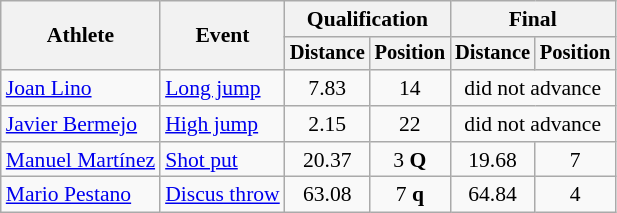<table class=wikitable style="font-size:90%">
<tr>
<th rowspan="2">Athlete</th>
<th rowspan="2">Event</th>
<th colspan="2">Qualification</th>
<th colspan="2">Final</th>
</tr>
<tr style="font-size:95%">
<th>Distance</th>
<th>Position</th>
<th>Distance</th>
<th>Position</th>
</tr>
<tr align=center>
<td align=left><a href='#'>Joan Lino</a></td>
<td align=left><a href='#'>Long jump</a></td>
<td>7.83</td>
<td>14</td>
<td colspan=2>did not advance</td>
</tr>
<tr align=center>
<td align=left><a href='#'>Javier Bermejo</a></td>
<td align=left><a href='#'>High jump</a></td>
<td>2.15</td>
<td>22</td>
<td colspan=2>did not advance</td>
</tr>
<tr align=center>
<td align=left><a href='#'>Manuel Martínez</a></td>
<td align=left><a href='#'>Shot put</a></td>
<td>20.37</td>
<td>3 <strong>Q</strong></td>
<td>19.68</td>
<td>7</td>
</tr>
<tr align=center>
<td align=left><a href='#'>Mario Pestano</a></td>
<td align=left><a href='#'>Discus throw</a></td>
<td>63.08</td>
<td>7 <strong>q</strong></td>
<td>64.84</td>
<td>4</td>
</tr>
</table>
